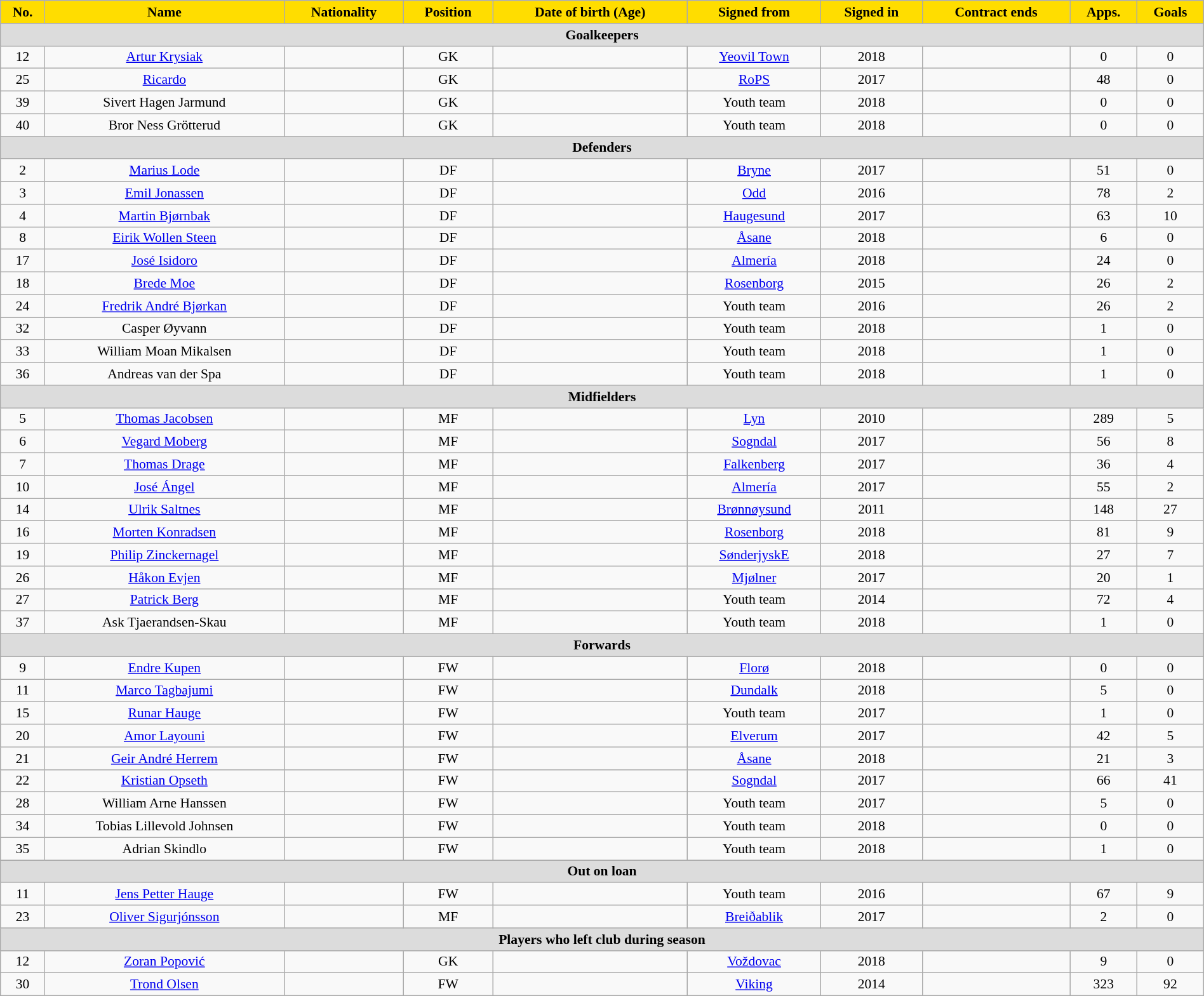<table class="wikitable"  style="text-align:center; font-size:90%; width:100%;">
<tr>
<th style="background:#FFDD00; color:black; text-align:center;">No.</th>
<th style="background:#FFDD00; color:black; text-align:center;">Name</th>
<th style="background:#FFDD00; color:black; text-align:center;">Nationality</th>
<th style="background:#FFDD00; color:black; text-align:center;">Position</th>
<th style="background:#FFDD00; color:black; text-align:center;">Date of birth (Age)</th>
<th style="background:#FFDD00; color:black; text-align:center;">Signed from</th>
<th style="background:#FFDD00; color:black; text-align:center;">Signed in</th>
<th style="background:#FFDD00; color:black; text-align:center;">Contract ends</th>
<th style="background:#FFDD00; color:black; text-align:center;">Apps.</th>
<th style="background:#FFDD00; color:black; text-align:center;">Goals</th>
</tr>
<tr>
<th colspan="11"  style="background:#dcdcdc; text-align:center;">Goalkeepers</th>
</tr>
<tr>
<td>12</td>
<td><a href='#'>Artur Krysiak</a></td>
<td></td>
<td>GK</td>
<td></td>
<td><a href='#'>Yeovil Town</a></td>
<td>2018</td>
<td></td>
<td>0</td>
<td>0</td>
</tr>
<tr>
<td>25</td>
<td><a href='#'>Ricardo</a></td>
<td></td>
<td>GK</td>
<td></td>
<td><a href='#'>RoPS</a></td>
<td>2017</td>
<td></td>
<td>48</td>
<td>0</td>
</tr>
<tr>
<td>39</td>
<td>Sivert Hagen Jarmund</td>
<td></td>
<td>GK</td>
<td></td>
<td>Youth team</td>
<td>2018</td>
<td></td>
<td>0</td>
<td>0</td>
</tr>
<tr>
<td>40</td>
<td>Bror Ness Grötterud</td>
<td></td>
<td>GK</td>
<td></td>
<td>Youth team</td>
<td>2018</td>
<td></td>
<td>0</td>
<td>0</td>
</tr>
<tr>
<th colspan="11"  style="background:#dcdcdc; text-align:center;">Defenders</th>
</tr>
<tr>
<td>2</td>
<td><a href='#'>Marius Lode</a></td>
<td></td>
<td>DF</td>
<td></td>
<td><a href='#'>Bryne</a></td>
<td>2017</td>
<td></td>
<td>51</td>
<td>0</td>
</tr>
<tr>
<td>3</td>
<td><a href='#'>Emil Jonassen</a></td>
<td></td>
<td>DF</td>
<td></td>
<td><a href='#'>Odd</a></td>
<td>2016</td>
<td></td>
<td>78</td>
<td>2</td>
</tr>
<tr>
<td>4</td>
<td><a href='#'>Martin Bjørnbak</a></td>
<td></td>
<td>DF</td>
<td></td>
<td><a href='#'>Haugesund</a></td>
<td>2017</td>
<td></td>
<td>63</td>
<td>10</td>
</tr>
<tr>
<td>8</td>
<td><a href='#'>Eirik Wollen Steen</a></td>
<td></td>
<td>DF</td>
<td></td>
<td><a href='#'>Åsane</a></td>
<td>2018</td>
<td></td>
<td>6</td>
<td>0</td>
</tr>
<tr>
<td>17</td>
<td><a href='#'>José Isidoro</a></td>
<td></td>
<td>DF</td>
<td></td>
<td><a href='#'>Almería</a></td>
<td>2018</td>
<td></td>
<td>24</td>
<td>0</td>
</tr>
<tr>
<td>18</td>
<td><a href='#'>Brede Moe</a></td>
<td></td>
<td>DF</td>
<td></td>
<td><a href='#'>Rosenborg</a></td>
<td>2015</td>
<td></td>
<td>26</td>
<td>2</td>
</tr>
<tr>
<td>24</td>
<td><a href='#'>Fredrik André Bjørkan</a></td>
<td></td>
<td>DF</td>
<td></td>
<td>Youth team</td>
<td>2016</td>
<td></td>
<td>26</td>
<td>2</td>
</tr>
<tr>
<td>32</td>
<td>Casper Øyvann</td>
<td></td>
<td>DF</td>
<td></td>
<td>Youth team</td>
<td>2018</td>
<td></td>
<td>1</td>
<td>0</td>
</tr>
<tr>
<td>33</td>
<td>William Moan Mikalsen</td>
<td></td>
<td>DF</td>
<td></td>
<td>Youth team</td>
<td>2018</td>
<td></td>
<td>1</td>
<td>0</td>
</tr>
<tr>
<td>36</td>
<td>Andreas van der Spa</td>
<td></td>
<td>DF</td>
<td></td>
<td>Youth team</td>
<td>2018</td>
<td></td>
<td>1</td>
<td>0</td>
</tr>
<tr>
<th colspan="11"  style="background:#dcdcdc; text-align:center;">Midfielders</th>
</tr>
<tr>
<td>5</td>
<td><a href='#'>Thomas Jacobsen</a></td>
<td></td>
<td>MF</td>
<td></td>
<td><a href='#'>Lyn</a></td>
<td>2010</td>
<td></td>
<td>289</td>
<td>5</td>
</tr>
<tr>
<td>6</td>
<td><a href='#'>Vegard Moberg</a></td>
<td></td>
<td>MF</td>
<td></td>
<td><a href='#'>Sogndal</a></td>
<td>2017</td>
<td></td>
<td>56</td>
<td>8</td>
</tr>
<tr>
<td>7</td>
<td><a href='#'>Thomas Drage</a></td>
<td></td>
<td>MF</td>
<td></td>
<td><a href='#'>Falkenberg</a></td>
<td>2017</td>
<td></td>
<td>36</td>
<td>4</td>
</tr>
<tr>
<td>10</td>
<td><a href='#'>José Ángel</a></td>
<td></td>
<td>MF</td>
<td></td>
<td><a href='#'>Almería</a></td>
<td>2017</td>
<td></td>
<td>55</td>
<td>2</td>
</tr>
<tr>
<td>14</td>
<td><a href='#'>Ulrik Saltnes</a></td>
<td></td>
<td>MF</td>
<td></td>
<td><a href='#'>Brønnøysund</a></td>
<td>2011</td>
<td></td>
<td>148</td>
<td>27</td>
</tr>
<tr>
<td>16</td>
<td><a href='#'>Morten Konradsen</a></td>
<td></td>
<td>MF</td>
<td></td>
<td><a href='#'>Rosenborg</a></td>
<td>2018</td>
<td></td>
<td>81</td>
<td>9</td>
</tr>
<tr>
<td>19</td>
<td><a href='#'>Philip Zinckernagel</a></td>
<td></td>
<td>MF</td>
<td></td>
<td><a href='#'>SønderjyskE</a></td>
<td>2018</td>
<td></td>
<td>27</td>
<td>7</td>
</tr>
<tr>
<td>26</td>
<td><a href='#'>Håkon Evjen</a></td>
<td></td>
<td>MF</td>
<td></td>
<td><a href='#'>Mjølner</a></td>
<td>2017</td>
<td></td>
<td>20</td>
<td>1</td>
</tr>
<tr>
<td>27</td>
<td><a href='#'>Patrick Berg</a></td>
<td></td>
<td>MF</td>
<td></td>
<td>Youth team</td>
<td>2014</td>
<td></td>
<td>72</td>
<td>4</td>
</tr>
<tr>
<td>37</td>
<td>Ask Tjaerandsen-Skau</td>
<td></td>
<td>MF</td>
<td></td>
<td>Youth team</td>
<td>2018</td>
<td></td>
<td>1</td>
<td>0</td>
</tr>
<tr>
<th colspan="11"  style="background:#dcdcdc; text-align:center;">Forwards</th>
</tr>
<tr>
<td>9</td>
<td><a href='#'>Endre Kupen</a></td>
<td></td>
<td>FW</td>
<td></td>
<td><a href='#'>Florø</a></td>
<td>2018</td>
<td></td>
<td>0</td>
<td>0</td>
</tr>
<tr>
<td>11</td>
<td><a href='#'>Marco Tagbajumi</a></td>
<td></td>
<td>FW</td>
<td></td>
<td><a href='#'>Dundalk</a></td>
<td>2018</td>
<td></td>
<td>5</td>
<td>0</td>
</tr>
<tr>
<td>15</td>
<td><a href='#'>Runar Hauge</a></td>
<td></td>
<td>FW</td>
<td></td>
<td>Youth team</td>
<td>2017</td>
<td></td>
<td>1</td>
<td>0</td>
</tr>
<tr>
<td>20</td>
<td><a href='#'>Amor Layouni</a></td>
<td></td>
<td>FW</td>
<td></td>
<td><a href='#'>Elverum</a></td>
<td>2017</td>
<td></td>
<td>42</td>
<td>5</td>
</tr>
<tr>
<td>21</td>
<td><a href='#'>Geir André Herrem</a></td>
<td></td>
<td>FW</td>
<td></td>
<td><a href='#'>Åsane</a></td>
<td>2018</td>
<td></td>
<td>21</td>
<td>3</td>
</tr>
<tr>
<td>22</td>
<td><a href='#'>Kristian Opseth</a></td>
<td></td>
<td>FW</td>
<td></td>
<td><a href='#'>Sogndal</a></td>
<td>2017</td>
<td></td>
<td>66</td>
<td>41</td>
</tr>
<tr>
<td>28</td>
<td>William Arne Hanssen</td>
<td></td>
<td>FW</td>
<td></td>
<td>Youth team</td>
<td>2017</td>
<td></td>
<td>5</td>
<td>0</td>
</tr>
<tr>
<td>34</td>
<td>Tobias Lillevold Johnsen</td>
<td></td>
<td>FW</td>
<td></td>
<td>Youth team</td>
<td>2018</td>
<td></td>
<td>0</td>
<td>0</td>
</tr>
<tr>
<td>35</td>
<td>Adrian Skindlo</td>
<td></td>
<td>FW</td>
<td></td>
<td>Youth team</td>
<td>2018</td>
<td></td>
<td>1</td>
<td>0</td>
</tr>
<tr>
<th colspan="11"  style="background:#dcdcdc; text-align:center;">Out on loan</th>
</tr>
<tr>
<td>11</td>
<td><a href='#'>Jens Petter Hauge</a></td>
<td></td>
<td>FW</td>
<td></td>
<td>Youth team</td>
<td>2016</td>
<td></td>
<td>67</td>
<td>9</td>
</tr>
<tr>
<td>23</td>
<td><a href='#'>Oliver Sigurjónsson</a></td>
<td></td>
<td>MF</td>
<td></td>
<td><a href='#'>Breiðablik</a></td>
<td>2017</td>
<td></td>
<td>2</td>
<td>0</td>
</tr>
<tr>
<th colspan="11"  style="background:#dcdcdc; text-align:center;">Players who left club during season</th>
</tr>
<tr>
<td>12</td>
<td><a href='#'>Zoran Popović</a></td>
<td></td>
<td>GK</td>
<td></td>
<td><a href='#'>Voždovac</a></td>
<td>2018</td>
<td></td>
<td>9</td>
<td>0</td>
</tr>
<tr>
<td>30</td>
<td><a href='#'>Trond Olsen</a></td>
<td></td>
<td>FW</td>
<td></td>
<td><a href='#'>Viking</a></td>
<td>2014</td>
<td></td>
<td>323</td>
<td>92</td>
</tr>
</table>
